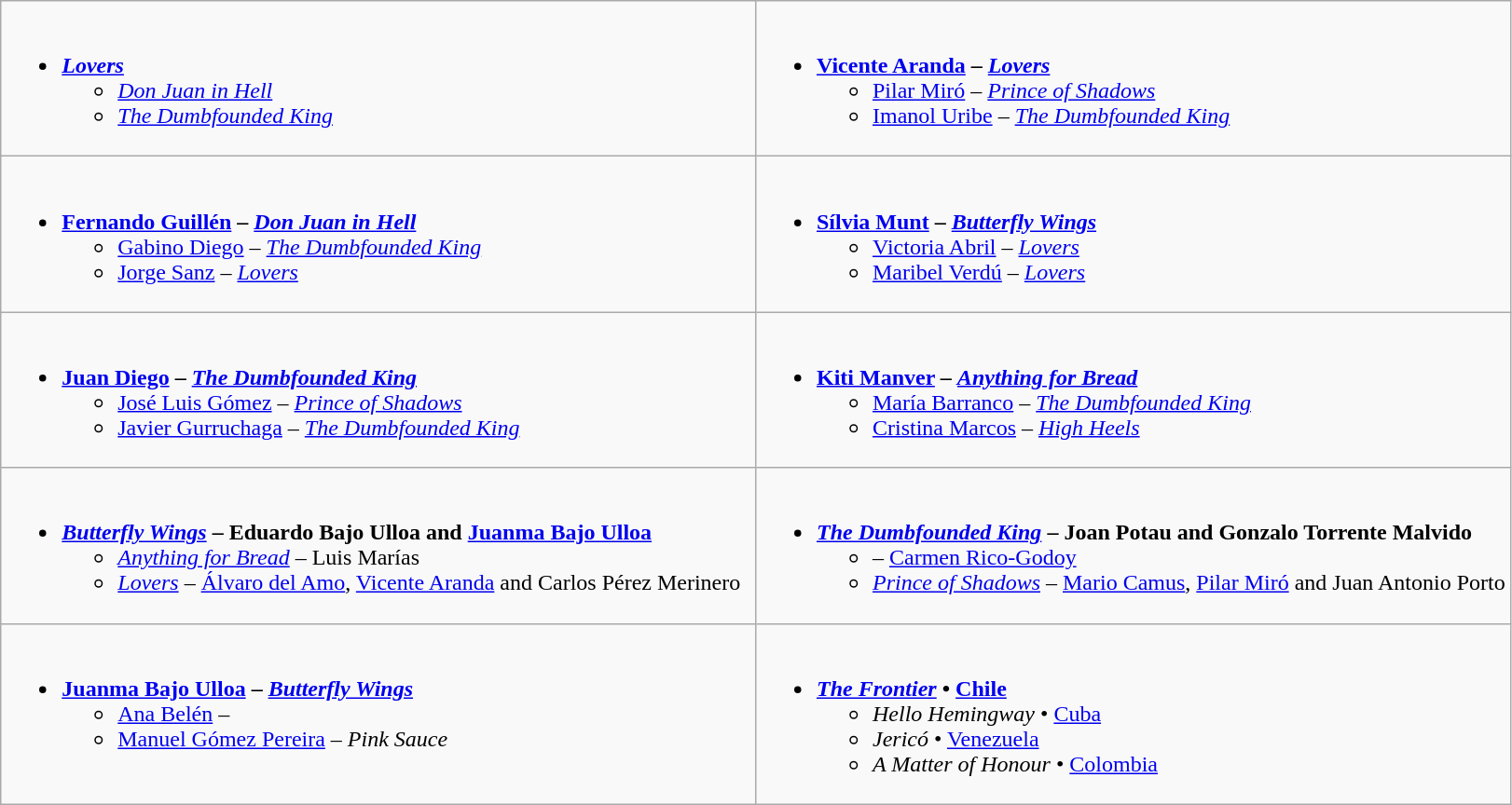<table class=wikitable style="width="100%">
<tr>
<td style="vertical-align:top;" width="50%"><br><ul><li><strong> <em><a href='#'>Lovers</a></em> </strong><ul><li><em><a href='#'>Don Juan in Hell</a></em></li><li><em><a href='#'>The Dumbfounded King</a></em></li></ul></li></ul></td>
<td style="vertical-align:top;" width="50%"><br><ul><li><strong> <a href='#'>Vicente Aranda</a> – <em><a href='#'>Lovers</a></em> </strong><ul><li><a href='#'>Pilar Miró</a> – <em><a href='#'>Prince of Shadows</a></em></li><li><a href='#'>Imanol Uribe</a> – <em><a href='#'>The Dumbfounded King</a></em></li></ul></li></ul></td>
</tr>
<tr>
<td style="vertical-align:top;" width="50%"><br><ul><li><strong> <a href='#'>Fernando Guillén</a> – <em><a href='#'>Don Juan in Hell</a></em> </strong><ul><li><a href='#'>Gabino Diego</a> – <em><a href='#'>The Dumbfounded King</a></em></li><li><a href='#'>Jorge Sanz</a> – <em><a href='#'>Lovers</a></em></li></ul></li></ul></td>
<td style="vertical-align:top;" width="50%"><br><ul><li><strong> <a href='#'>Sílvia Munt</a> – <em><a href='#'>Butterfly Wings</a></em> </strong><ul><li><a href='#'>Victoria Abril</a> – <em><a href='#'>Lovers</a></em></li><li><a href='#'>Maribel Verdú</a> – <em><a href='#'>Lovers</a></em></li></ul></li></ul></td>
</tr>
<tr>
<td style="vertical-align:top;" width="50%"><br><ul><li><strong> <a href='#'>Juan Diego</a> – <em><a href='#'>The Dumbfounded King</a></em> </strong><ul><li><a href='#'>José Luis Gómez</a> – <em><a href='#'>Prince of Shadows</a></em></li><li><a href='#'>Javier Gurruchaga</a> – <em><a href='#'>The Dumbfounded King</a></em></li></ul></li></ul></td>
<td style="vertical-align:top;" width="50%"><br><ul><li><strong> <a href='#'>Kiti Manver</a> – <em><a href='#'>Anything for Bread</a></em> </strong><ul><li><a href='#'>María Barranco</a> – <em><a href='#'>The Dumbfounded King</a></em></li><li><a href='#'>Cristina Marcos</a> – <em><a href='#'>High Heels</a></em></li></ul></li></ul></td>
</tr>
<tr>
<td style="vertical-align:top;" width="50%"><br><ul><li><strong> <em><a href='#'>Butterfly Wings</a></em> – Eduardo Bajo Ulloa and <a href='#'>Juanma Bajo Ulloa</a> </strong><ul><li><em><a href='#'>Anything for Bread</a></em> – Luis Marías</li><li><em><a href='#'>Lovers</a></em> – <a href='#'>Álvaro del Amo</a>, <a href='#'>Vicente Aranda</a> and Carlos Pérez Merinero</li></ul></li></ul></td>
<td style="vertical-align:top;" width="50%"><br><ul><li><strong> <em><a href='#'>The Dumbfounded King</a></em> – Joan Potau and Gonzalo Torrente Malvido </strong><ul><li><em></em> – <a href='#'>Carmen Rico-Godoy</a></li><li><em><a href='#'>Prince of Shadows</a></em> – <a href='#'>Mario Camus</a>, <a href='#'>Pilar Miró</a> and Juan Antonio Porto</li></ul></li></ul></td>
</tr>
<tr>
<td style="vertical-align:top;" width="50%"><br><ul><li><strong> <a href='#'>Juanma Bajo Ulloa</a> – <em><a href='#'>Butterfly Wings</a></em> </strong><ul><li><a href='#'>Ana Belén</a> – <em></em></li><li><a href='#'>Manuel Gómez Pereira</a> – <em>Pink Sauce</em></li></ul></li></ul></td>
<td style="vertical-align:top;" width="50%"><br><ul><li><strong> <em><a href='#'>The Frontier</a></em> • <a href='#'>Chile</a> </strong><ul><li><em>Hello Hemingway</em> • <a href='#'>Cuba</a></li><li><em>Jericó</em> • <a href='#'>Venezuela</a></li><li><em>A Matter of Honour</em> • <a href='#'>Colombia</a></li></ul></li></ul></td>
</tr>
</table>
